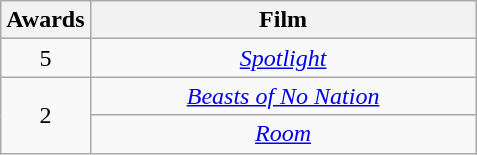<table class="wikitable" rowspan=2 border=2 style="text-align:center;">
<tr>
<th scope="col" width="50">Awards</th>
<th scope="col" width="250">Film</th>
</tr>
<tr>
<td>5</td>
<td><em><a href='#'>Spotlight</a></em></td>
</tr>
<tr>
<td rowspan=2 style="text-align:center;">2</td>
<td><em><a href='#'>Beasts of No Nation</a></em></td>
</tr>
<tr>
<td><em><a href='#'>Room</a></em></td>
</tr>
</table>
